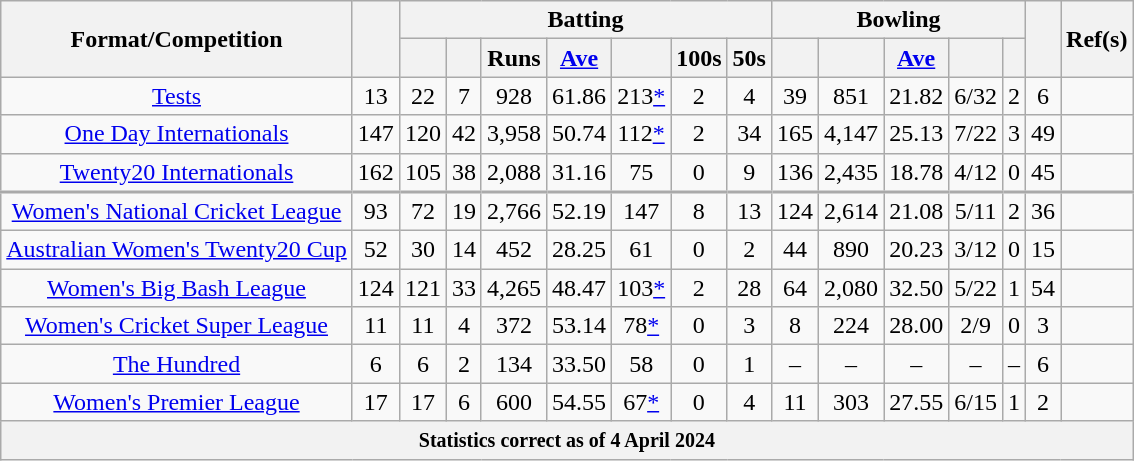<table class="wikitable plainrowheaders" style="text-align: center;">
<tr>
<th rowspan=2>Format/Competition</th>
<th rowspan=2></th>
<th colspan=7>Batting</th>
<th colspan=5>Bowling</th>
<th rowspan=2></th>
<th rowspan=2>Ref(s)</th>
</tr>
<tr>
<th></th>
<th></th>
<th>Runs</th>
<th><a href='#'>Ave</a></th>
<th></th>
<th>100s</th>
<th>50s</th>
<th></th>
<th></th>
<th><a href='#'>Ave</a></th>
<th></th>
<th></th>
</tr>
<tr>
<td><a href='#'>Tests</a></td>
<td>13</td>
<td>22</td>
<td>7</td>
<td>928</td>
<td>61.86</td>
<td>213<a href='#'>*</a></td>
<td>2</td>
<td>4</td>
<td>39</td>
<td>851</td>
<td>21.82</td>
<td>6/32</td>
<td>2</td>
<td>6</td>
<td></td>
</tr>
<tr>
<td><a href='#'>One Day Internationals</a></td>
<td>147</td>
<td>120</td>
<td>42</td>
<td>3,958</td>
<td>50.74</td>
<td>112<a href='#'>*</a></td>
<td>2</td>
<td>34</td>
<td>165</td>
<td>4,147</td>
<td>25.13</td>
<td>7/22</td>
<td>3</td>
<td>49</td>
<td></td>
</tr>
<tr>
<td style="border-bottom-width: 2px"><a href='#'>Twenty20 Internationals</a></td>
<td style="border-bottom-width: 2px">162</td>
<td style="border-bottom-width: 2px">105</td>
<td style="border-bottom-width: 2px">38</td>
<td style="border-bottom-width: 2px">2,088</td>
<td style="border-bottom-width: 2px">31.16</td>
<td style="border-bottom-width: 2px">75</td>
<td style="border-bottom-width: 2px">0</td>
<td style="border-bottom-width: 2px">9</td>
<td style="border-bottom-width: 2px">136</td>
<td style="border-bottom-width: 2px">2,435</td>
<td style="border-bottom-width: 2px">18.78</td>
<td style="border-bottom-width: 2px">4/12</td>
<td style="border-bottom-width: 2px">0</td>
<td style="border-bottom-width: 2px">45</td>
<td style="border-bottom-width: 2px"></td>
</tr>
<tr>
<td><a href='#'>Women's National Cricket League</a></td>
<td>93</td>
<td>72</td>
<td>19</td>
<td>2,766</td>
<td>52.19</td>
<td>147</td>
<td>8</td>
<td>13</td>
<td>124</td>
<td>2,614</td>
<td>21.08</td>
<td>5/11</td>
<td>2</td>
<td>36</td>
<td></td>
</tr>
<tr>
<td><a href='#'>Australian Women's Twenty20 Cup</a></td>
<td>52</td>
<td>30</td>
<td>14</td>
<td>452</td>
<td>28.25</td>
<td>61</td>
<td>0</td>
<td>2</td>
<td>44</td>
<td>890</td>
<td>20.23</td>
<td>3/12</td>
<td>0</td>
<td>15</td>
<td></td>
</tr>
<tr>
<td><a href='#'>Women's Big Bash League</a></td>
<td>124</td>
<td>121</td>
<td>33</td>
<td>4,265</td>
<td>48.47</td>
<td>103<a href='#'>*</a></td>
<td>2</td>
<td>28</td>
<td>64</td>
<td>2,080</td>
<td>32.50</td>
<td>5/22</td>
<td>1</td>
<td>54</td>
<td></td>
</tr>
<tr>
<td><a href='#'>Women's Cricket Super League</a></td>
<td>11</td>
<td>11</td>
<td>4</td>
<td>372</td>
<td>53.14</td>
<td>78<a href='#'>*</a></td>
<td>0</td>
<td>3</td>
<td>8</td>
<td>224</td>
<td>28.00</td>
<td>2/9</td>
<td>0</td>
<td>3</td>
<td></td>
</tr>
<tr>
<td><a href='#'>The Hundred</a></td>
<td>6</td>
<td>6</td>
<td>2</td>
<td>134</td>
<td>33.50</td>
<td>58</td>
<td>0</td>
<td>1</td>
<td>–</td>
<td>–</td>
<td>–</td>
<td>–</td>
<td>–</td>
<td>6</td>
<td></td>
</tr>
<tr>
<td><a href='#'>Women's Premier League</a></td>
<td>17</td>
<td>17</td>
<td>6</td>
<td>600</td>
<td>54.55</td>
<td>67<a href='#'>*</a></td>
<td>0</td>
<td>4</td>
<td>11</td>
<td>303</td>
<td>27.55</td>
<td>6/15</td>
<td>1</td>
<td>2</td>
<td></td>
</tr>
<tr>
<th colspan=16><small>Statistics correct as of 4 April 2024</small></th>
</tr>
</table>
